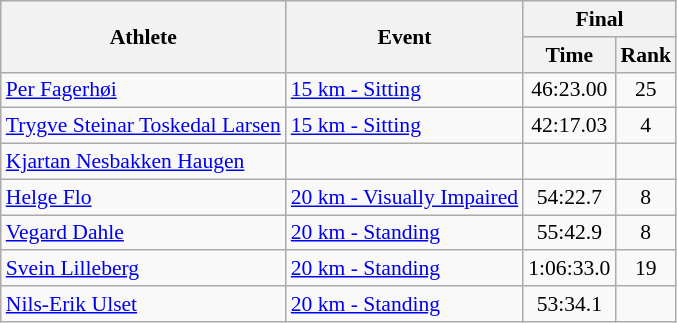<table class="wikitable" style="font-size:90%">
<tr>
<th rowspan="2">Athlete</th>
<th rowspan="2">Event</th>
<th colspan="3">Final</th>
</tr>
<tr>
<th>Time</th>
<th>Rank</th>
</tr>
<tr>
<td><a href='#'>Per Fagerhøi</a></td>
<td><a href='#'>15 km - Sitting</a></td>
<td align="center">46:23.00</td>
<td align="center">25</td>
</tr>
<tr>
<td><a href='#'>Trygve Steinar Toskedal Larsen</a></td>
<td><a href='#'>15 km - Sitting</a></td>
<td align="center">42:17.03</td>
<td align="center">4</td>
</tr>
<tr>
<td><a href='#'>Kjartan Nesbakken Haugen</a></td>
<td></td>
<td align="center"></td>
<td align="center"></td>
</tr>
<tr>
<td><a href='#'>Helge Flo</a></td>
<td><a href='#'>20 km - Visually Impaired</a></td>
<td align="center">54:22.7</td>
<td align="center">8</td>
</tr>
<tr>
<td><a href='#'>Vegard Dahle</a></td>
<td><a href='#'>20 km - Standing</a></td>
<td align="center">55:42.9</td>
<td align="center">8</td>
</tr>
<tr>
<td><a href='#'>Svein Lilleberg</a></td>
<td><a href='#'>20 km - Standing</a></td>
<td align="center">1:06:33.0</td>
<td align="center">19</td>
</tr>
<tr>
<td><a href='#'>Nils-Erik Ulset</a></td>
<td><a href='#'>20 km - Standing</a></td>
<td align="center">53:34.1</td>
<td align="center"></td>
</tr>
</table>
